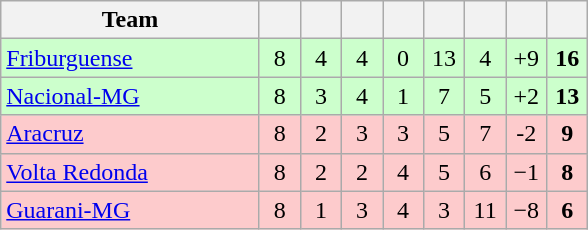<table class="wikitable" style="text-align: center;">
<tr>
<th width=165>Team</th>
<th width=20></th>
<th width=20></th>
<th width=20></th>
<th width=20></th>
<th width=20></th>
<th width=20></th>
<th width=20></th>
<th width=20></th>
</tr>
<tr bgcolor=#ccffcc>
<td align=left> <a href='#'>Friburguense</a></td>
<td>8</td>
<td>4</td>
<td>4</td>
<td>0</td>
<td>13</td>
<td>4</td>
<td>+9</td>
<td><strong>16 </strong></td>
</tr>
<tr bgcolor=#ccffcc>
<td align=left> <a href='#'>Nacional-MG</a></td>
<td>8</td>
<td>3</td>
<td>4</td>
<td>1</td>
<td>7</td>
<td>5</td>
<td>+2</td>
<td><strong>13 </strong></td>
</tr>
<tr bgcolor=#FDCBCC>
<td align=left> <a href='#'>Aracruz</a></td>
<td>8</td>
<td>2</td>
<td>3</td>
<td>3</td>
<td>5</td>
<td>7</td>
<td>-2</td>
<td><strong>9 </strong></td>
</tr>
<tr bgcolor=#FDCBCC>
<td align=left> <a href='#'>Volta Redonda</a></td>
<td>8</td>
<td>2</td>
<td>2</td>
<td>4</td>
<td>5</td>
<td>6</td>
<td>−1</td>
<td><strong>8 </strong></td>
</tr>
<tr bgcolor=#FDCBCC>
<td align=left> <a href='#'>Guarani-MG</a></td>
<td>8</td>
<td>1</td>
<td>3</td>
<td>4</td>
<td>3</td>
<td>11</td>
<td>−8</td>
<td><strong>6</strong></td>
</tr>
</table>
